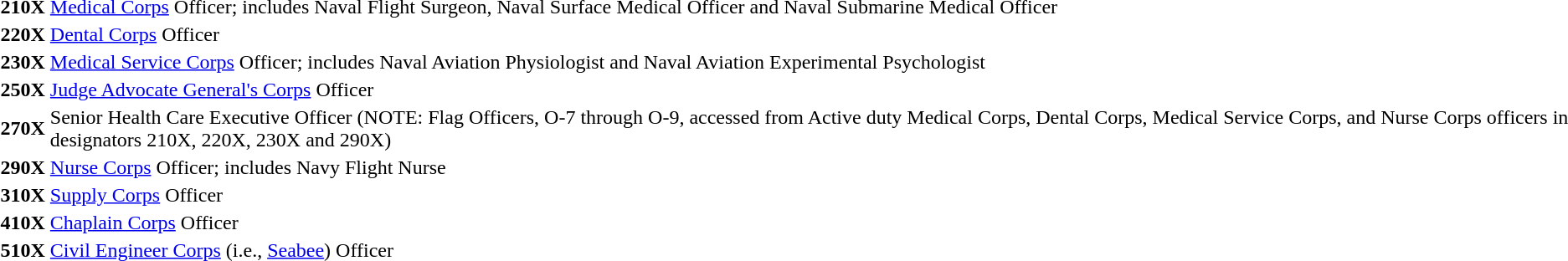<table>
<tr>
<td><strong>210X</strong></td>
<td><a href='#'>Medical Corps</a> Officer; includes Naval Flight Surgeon, Naval Surface Medical Officer and Naval Submarine Medical Officer</td>
</tr>
<tr>
<td><strong>220X</strong></td>
<td><a href='#'>Dental Corps</a> Officer</td>
</tr>
<tr>
<td><strong>230X</strong></td>
<td><a href='#'>Medical Service Corps</a> Officer; includes Naval Aviation Physiologist and Naval Aviation Experimental Psychologist</td>
</tr>
<tr>
<td><strong>250X</strong></td>
<td><a href='#'>Judge Advocate General's Corps</a> Officer</td>
</tr>
<tr>
<td><strong>270X</strong></td>
<td>Senior Health Care Executive Officer (NOTE: Flag Officers, O-7 through O-9, accessed from Active duty Medical Corps, Dental Corps, Medical Service Corps, and Nurse Corps officers in designators 210X, 220X, 230X and 290X)</td>
</tr>
<tr>
<td><strong>290X</strong></td>
<td><a href='#'>Nurse Corps</a> Officer; includes Navy Flight Nurse</td>
</tr>
<tr>
<td><strong>310X</strong></td>
<td><a href='#'>Supply Corps</a> Officer</td>
</tr>
<tr>
<td><strong>410X</strong></td>
<td><a href='#'>Chaplain Corps</a> Officer</td>
</tr>
<tr>
<td><strong>510X</strong></td>
<td><a href='#'>Civil Engineer Corps</a> (i.e., <a href='#'>Seabee</a>) Officer</td>
</tr>
</table>
